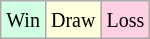<table class="wikitable">
<tr>
<td style="background-color: #d0ffe3;"><small>Win</small></td>
<td style="background-color: #ffffdd;"><small>Draw</small></td>
<td style="background-color: #ffd0e3;"><small>Loss</small></td>
</tr>
</table>
